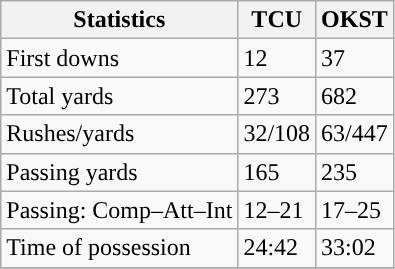<table class="wikitable" style="float: left;">
<tr>
<th>Statistics</th>
<th>TCU</th>
<th>OKST</th>
</tr>
<tr>
<td>First downs</td>
<td>12</td>
<td>37</td>
</tr>
<tr>
<td>Total yards</td>
<td>273</td>
<td>682</td>
</tr>
<tr>
<td>Rushes/yards</td>
<td>32/108</td>
<td>63/447</td>
</tr>
<tr>
<td>Passing yards</td>
<td>165</td>
<td>235</td>
</tr>
<tr>
<td>Passing: Comp–Att–Int</td>
<td>12–21</td>
<td>17–25</td>
</tr>
<tr>
<td>Time of possession</td>
<td>24:42</td>
<td>33:02</td>
</tr>
<tr>
</tr>
</table>
